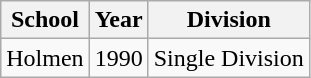<table class="wikitable">
<tr>
<th>School</th>
<th>Year</th>
<th>Division</th>
</tr>
<tr>
<td>Holmen</td>
<td>1990</td>
<td>Single Division</td>
</tr>
</table>
